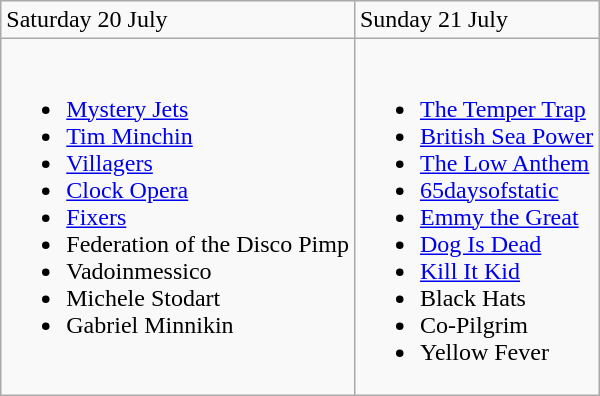<table class="wikitable">
<tr>
<td>Saturday 20 July</td>
<td>Sunday 21 July</td>
</tr>
<tr valign="top">
<td><br><ul><li><a href='#'>Mystery Jets</a></li><li><a href='#'>Tim Minchin</a></li><li><a href='#'>Villagers</a></li><li><a href='#'>Clock Opera</a></li><li><a href='#'>Fixers</a></li><li>Federation of the Disco Pimp</li><li>Vadoinmessico</li><li>Michele Stodart</li><li>Gabriel Minnikin</li></ul></td>
<td><br><ul><li><a href='#'>The Temper Trap</a></li><li><a href='#'>British Sea Power</a></li><li><a href='#'>The Low Anthem</a></li><li><a href='#'>65daysofstatic</a></li><li><a href='#'>Emmy the Great</a></li><li><a href='#'>Dog Is Dead</a></li><li><a href='#'>Kill It Kid</a></li><li>Black Hats</li><li>Co-Pilgrim</li><li>Yellow Fever</li></ul></td>
</tr>
</table>
